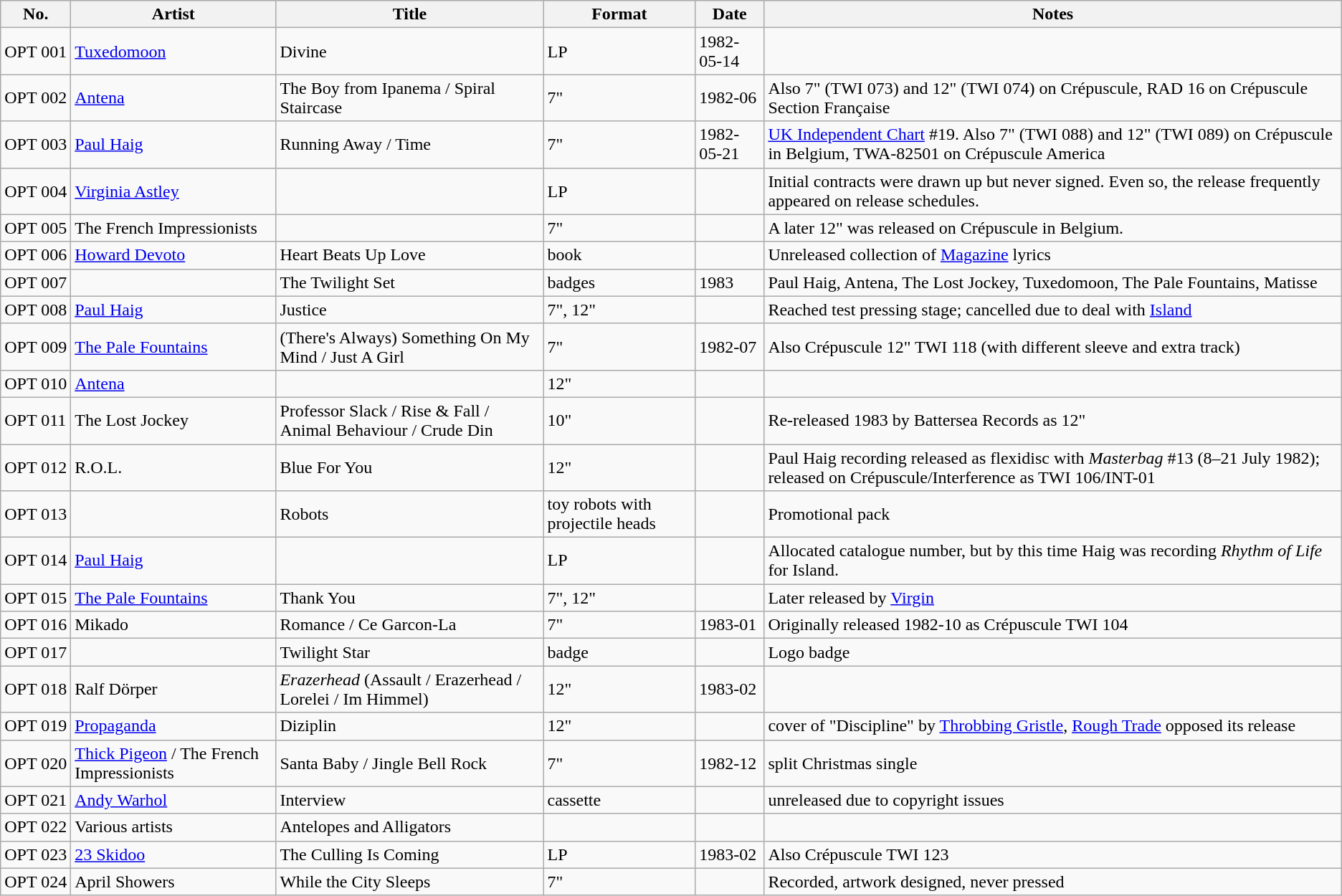<table class="wikitable sortable">
<tr>
<th>No.</th>
<th>Artist</th>
<th>Title</th>
<th>Format</th>
<th>Date</th>
<th>Notes</th>
</tr>
<tr>
<td>OPT 001</td>
<td><a href='#'>Tuxedomoon</a></td>
<td>Divine</td>
<td>LP</td>
<td>1982-05-14</td>
<td></td>
</tr>
<tr>
<td>OPT 002</td>
<td><a href='#'>Antena</a></td>
<td>The Boy from Ipanema / Spiral Staircase</td>
<td>7"</td>
<td>1982-06</td>
<td>Also 7" (TWI 073) and 12" (TWI 074) on Crépuscule, RAD 16 on Crépuscule Section Française</td>
</tr>
<tr>
<td>OPT 003</td>
<td><a href='#'>Paul Haig</a></td>
<td>Running Away / Time</td>
<td>7"</td>
<td>1982-05-21</td>
<td><a href='#'>UK Independent Chart</a> #19. Also 7" (TWI 088) and 12" (TWI 089) on Crépuscule in Belgium, TWA-82501 on Crépuscule America</td>
</tr>
<tr>
<td>OPT 004</td>
<td><a href='#'>Virginia Astley</a></td>
<td></td>
<td>LP</td>
<td></td>
<td>Initial contracts were drawn up but never signed. Even so, the release frequently appeared on release schedules.</td>
</tr>
<tr>
<td>OPT 005</td>
<td>The French Impressionists</td>
<td></td>
<td>7"</td>
<td></td>
<td>A later 12" was released on Crépuscule in Belgium.</td>
</tr>
<tr>
<td>OPT 006</td>
<td><a href='#'>Howard Devoto</a></td>
<td>Heart Beats Up Love</td>
<td>book</td>
<td></td>
<td>Unreleased collection of <a href='#'>Magazine</a> lyrics</td>
</tr>
<tr>
<td>OPT 007</td>
<td></td>
<td>The Twilight Set</td>
<td>badges</td>
<td>1983</td>
<td>Paul Haig, Antena, The Lost Jockey, Tuxedomoon, The Pale Fountains, Matisse</td>
</tr>
<tr>
<td>OPT 008</td>
<td><a href='#'>Paul Haig</a></td>
<td>Justice</td>
<td>7", 12"</td>
<td></td>
<td>Reached test pressing stage; cancelled due to deal with <a href='#'>Island</a></td>
</tr>
<tr>
<td>OPT 009</td>
<td><a href='#'>The Pale Fountains</a></td>
<td>(There's Always) Something On My Mind / Just A Girl</td>
<td>7"</td>
<td>1982-07</td>
<td>Also Crépuscule 12" TWI 118 (with different sleeve and extra track)</td>
</tr>
<tr>
<td>OPT 010</td>
<td><a href='#'>Antena</a></td>
<td></td>
<td>12"</td>
<td></td>
<td></td>
</tr>
<tr>
<td>OPT 011</td>
<td>The Lost Jockey</td>
<td>Professor Slack / Rise & Fall / Animal Behaviour / Crude Din</td>
<td>10"</td>
<td></td>
<td>Re-released 1983 by Battersea Records as 12"</td>
</tr>
<tr>
<td>OPT 012</td>
<td>R.O.L.</td>
<td>Blue For You</td>
<td>12"</td>
<td></td>
<td>Paul Haig recording released as flexidisc with <em>Masterbag</em> #13 (8–21 July 1982); released on Crépuscule/Interference as TWI 106/INT-01</td>
</tr>
<tr>
<td>OPT 013</td>
<td></td>
<td>Robots</td>
<td>toy robots with projectile heads</td>
<td></td>
<td>Promotional pack</td>
</tr>
<tr>
<td>OPT 014</td>
<td><a href='#'>Paul Haig</a></td>
<td></td>
<td>LP</td>
<td></td>
<td>Allocated catalogue number, but by this time Haig was recording <em>Rhythm of Life</em> for Island.</td>
</tr>
<tr>
<td>OPT 015</td>
<td><a href='#'>The Pale Fountains</a></td>
<td>Thank You</td>
<td>7", 12"</td>
<td></td>
<td>Later released by <a href='#'>Virgin</a></td>
</tr>
<tr>
<td>OPT 016</td>
<td>Mikado</td>
<td>Romance / Ce Garcon-La</td>
<td>7"</td>
<td>1983-01</td>
<td>Originally released 1982-10 as Crépuscule TWI 104</td>
</tr>
<tr>
<td>OPT 017</td>
<td></td>
<td>Twilight Star</td>
<td>badge</td>
<td></td>
<td>Logo badge</td>
</tr>
<tr>
<td>OPT 018</td>
<td>Ralf Dörper</td>
<td><em>Erazerhead</em> (Assault / Erazerhead / Lorelei / Im Himmel)</td>
<td>12"</td>
<td>1983-02</td>
<td></td>
</tr>
<tr>
<td>OPT 019</td>
<td><a href='#'>Propaganda</a></td>
<td>Diziplin</td>
<td>12"</td>
<td></td>
<td>cover of "Discipline" by <a href='#'>Throbbing Gristle</a>, <a href='#'>Rough Trade</a> opposed its release</td>
</tr>
<tr>
<td>OPT 020</td>
<td><a href='#'>Thick Pigeon</a> / The French Impressionists</td>
<td>Santa Baby / Jingle Bell Rock</td>
<td>7"</td>
<td>1982-12</td>
<td>split Christmas single</td>
</tr>
<tr>
<td>OPT 021</td>
<td><a href='#'>Andy Warhol</a></td>
<td>Interview</td>
<td>cassette</td>
<td></td>
<td>unreleased due to copyright issues</td>
</tr>
<tr>
<td>OPT 022</td>
<td>Various artists</td>
<td>Antelopes and Alligators</td>
<td></td>
<td></td>
<td></td>
</tr>
<tr>
<td>OPT 023</td>
<td><a href='#'>23 Skidoo</a></td>
<td>The Culling Is Coming</td>
<td>LP</td>
<td>1983-02</td>
<td>Also Crépuscule TWI 123</td>
</tr>
<tr>
<td>OPT 024</td>
<td>April Showers</td>
<td>While the City Sleeps</td>
<td>7"</td>
<td></td>
<td>Recorded, artwork designed, never pressed</td>
</tr>
</table>
